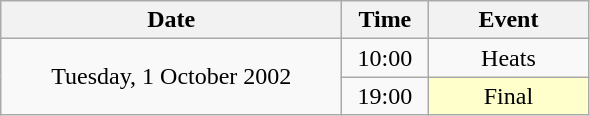<table class = "wikitable" style="text-align:center;">
<tr>
<th width=220>Date</th>
<th width=50>Time</th>
<th width=100>Event</th>
</tr>
<tr>
<td rowspan=2>Tuesday, 1 October 2002</td>
<td>10:00</td>
<td>Heats</td>
</tr>
<tr>
<td>19:00</td>
<td bgcolor=ffffcc>Final</td>
</tr>
</table>
